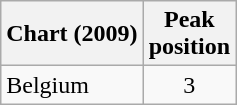<table class="wikitable">
<tr>
<th align="left">Chart (2009)</th>
<th align="left">Peak<br>position</th>
</tr>
<tr>
<td align="left">Belgium</td>
<td align="center">3</td>
</tr>
</table>
